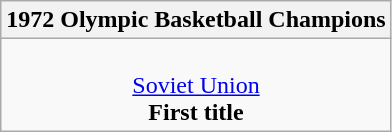<table class=wikitable style="text-align:center">
<tr>
<th>1972 Olympic Basketball Champions</th>
</tr>
<tr>
<td> <br> <a href='#'>Soviet Union</a> <br> <strong>First title</strong></td>
</tr>
</table>
